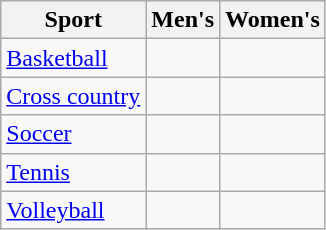<table class="wikitable" style=>
<tr>
<th>Sport</th>
<th>Men's</th>
<th>Women's</th>
</tr>
<tr>
<td><a href='#'>Basketball</a></td>
<td></td>
<td></td>
</tr>
<tr>
<td><a href='#'>Cross country</a></td>
<td></td>
<td></td>
</tr>
<tr>
<td><a href='#'>Soccer</a></td>
<td></td>
<td></td>
</tr>
<tr>
<td><a href='#'>Tennis</a></td>
<td></td>
<td></td>
</tr>
<tr>
<td><a href='#'>Volleyball</a></td>
<td></td>
<td></td>
</tr>
</table>
